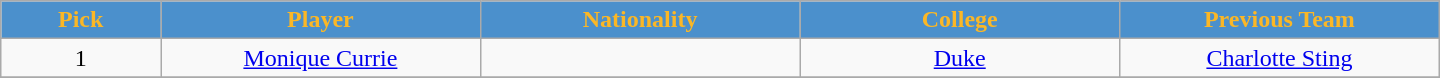<table class="wikitable" style="text-align:center; width:60em">
<tr>
<th style="background:#4b90cc; color:#Fbb726" width="5%">Pick</th>
<th style="background:#4b90cc; color:#Fbb726" width="10%">Player</th>
<th style="background:#4b90cc; color:#Fbb726" width="10%">Nationality</th>
<th style="background:#4b90cc; color:#Fbb726" width="10%">College</th>
<th style="background:#4b90cc; color:#Fbb726" width="10%">Previous Team</th>
</tr>
<tr>
<td>1</td>
<td><a href='#'>Monique Currie</a></td>
<td></td>
<td><a href='#'>Duke</a></td>
<td><a href='#'>Charlotte Sting</a></td>
</tr>
<tr>
</tr>
</table>
